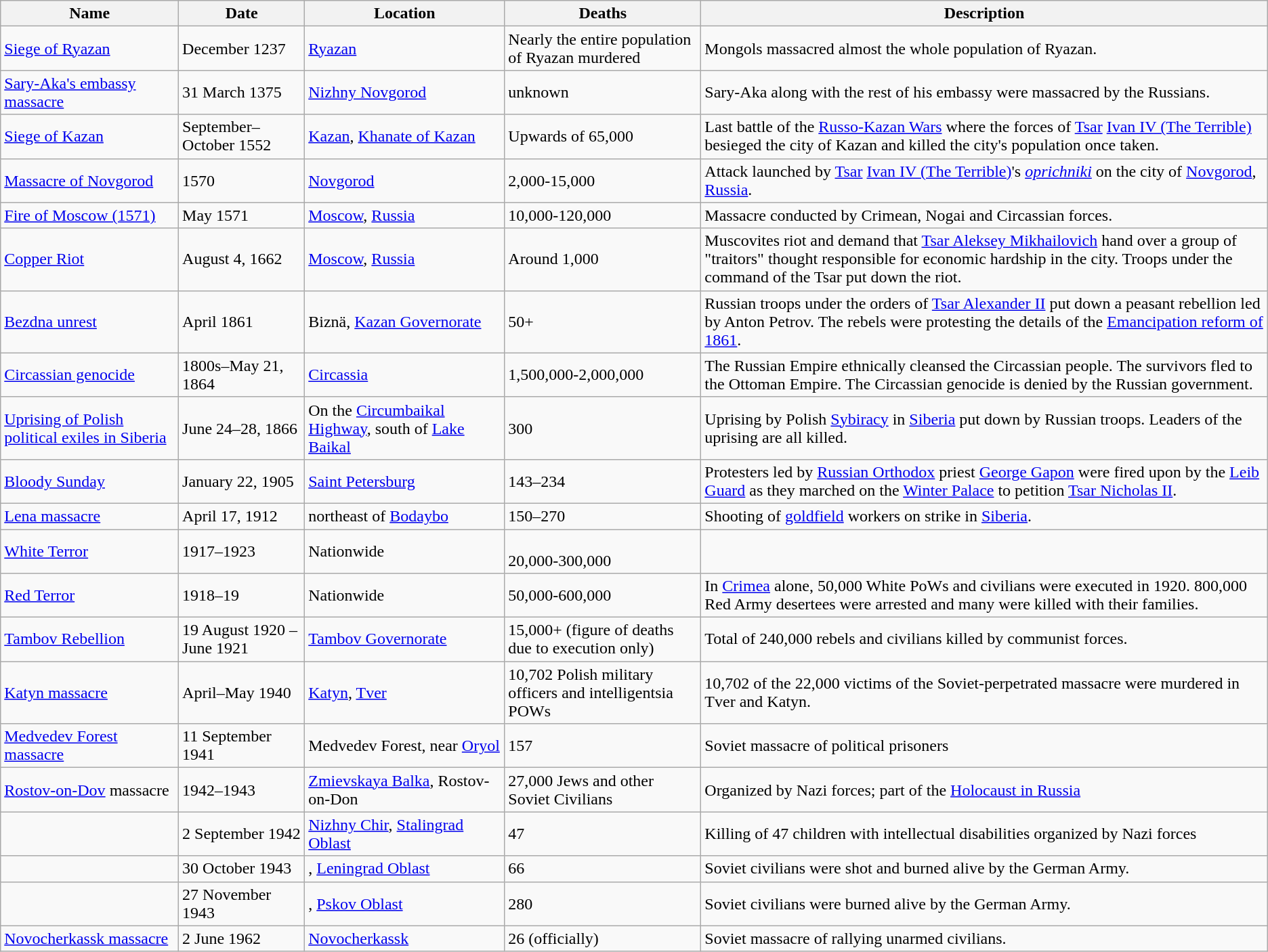<table class="sortable wikitable">
<tr>
<th>Name</th>
<th>Date</th>
<th>Location</th>
<th>Deaths</th>
<th>Description</th>
</tr>
<tr>
<td><a href='#'>Siege of Ryazan</a></td>
<td>December 1237</td>
<td><a href='#'>Ryazan</a></td>
<td>Nearly the entire population of Ryazan murdered</td>
<td>Mongols massacred almost the whole population of Ryazan.</td>
</tr>
<tr>
<td><a href='#'>Sary-Aka's embassy massacre</a></td>
<td>31 March 1375</td>
<td><a href='#'>Nizhny Novgorod</a></td>
<td>unknown</td>
<td>Sary-Aka along with the rest of his embassy were massacred by the Russians.</td>
</tr>
<tr>
<td><a href='#'>Siege of Kazan</a></td>
<td>September–October 1552</td>
<td><a href='#'>Kazan</a>, <a href='#'>Khanate of Kazan</a></td>
<td>Upwards of  65,000</td>
<td>Last battle of the <a href='#'>Russo-Kazan Wars</a> where the forces of <a href='#'>Tsar</a> <a href='#'>Ivan IV (The Terrible)</a> besieged the city of Kazan and killed the city's population once taken.</td>
</tr>
<tr>
<td><a href='#'>Massacre of Novgorod</a></td>
<td>1570</td>
<td><a href='#'>Novgorod</a></td>
<td>2,000-15,000</td>
<td>Attack launched by <a href='#'>Tsar</a> <a href='#'>Ivan IV (The Terrible)</a>'s <em><a href='#'>oprichniki</a></em> on the city of <a href='#'>Novgorod</a>, <a href='#'>Russia</a>.</td>
</tr>
<tr>
<td><a href='#'>Fire of Moscow (1571)</a></td>
<td>May 1571</td>
<td><a href='#'>Moscow</a>, <a href='#'>Russia</a></td>
<td>10,000-120,000</td>
<td>Massacre conducted by Crimean, Nogai  and Circassian forces.</td>
</tr>
<tr>
<td><a href='#'>Copper Riot</a></td>
<td>August 4, 1662</td>
<td><a href='#'>Moscow</a>, <a href='#'>Russia</a></td>
<td>Around 1,000</td>
<td>Muscovites riot and demand that <a href='#'>Tsar Aleksey Mikhailovich</a> hand over a group of "traitors" thought responsible for economic hardship in the city. Troops under the command of the Tsar put down the riot.</td>
</tr>
<tr>
<td><a href='#'>Bezdna unrest</a></td>
<td>April 1861</td>
<td>Biznä, <a href='#'>Kazan Governorate</a></td>
<td>50+</td>
<td>Russian troops under the orders of <a href='#'>Tsar Alexander II</a> put down a peasant rebellion led by Anton Petrov. The rebels were protesting the details of the <a href='#'>Emancipation reform of 1861</a>.</td>
</tr>
<tr>
<td><a href='#'>Circassian genocide</a></td>
<td>1800s–May 21, 1864</td>
<td><a href='#'>Circassia</a></td>
<td>1,500,000-2,000,000</td>
<td>The Russian Empire ethnically cleansed the Circassian people. The survivors fled to the Ottoman Empire. The Circassian genocide is denied by the Russian government.</td>
</tr>
<tr>
<td><a href='#'>Uprising of Polish political exiles in Siberia</a></td>
<td>June 24–28, 1866</td>
<td>On the <a href='#'>Circumbaikal Highway</a>, south of <a href='#'>Lake Baikal</a></td>
<td>300</td>
<td>Uprising by Polish <a href='#'>Sybiracy</a> in <a href='#'>Siberia</a> put down by Russian troops. Leaders of the uprising are all killed.</td>
</tr>
<tr>
<td><a href='#'>Bloody Sunday</a></td>
<td>January 22, 1905</td>
<td><a href='#'>Saint Petersburg</a></td>
<td>143–234</td>
<td>Protesters led by <a href='#'>Russian Orthodox</a> priest <a href='#'>George Gapon</a> were fired upon by the <a href='#'>Leib Guard</a> as they marched on the <a href='#'>Winter Palace</a> to petition <a href='#'>Tsar Nicholas II</a>.</td>
</tr>
<tr>
<td><a href='#'>Lena massacre</a></td>
<td>April 17, 1912</td>
<td>northeast of <a href='#'>Bodaybo</a></td>
<td>150–270</td>
<td>Shooting of <a href='#'>goldfield</a> workers on strike in <a href='#'>Siberia</a>.</td>
</tr>
<tr>
<td><a href='#'>White Terror</a></td>
<td>1917–1923</td>
<td>Nationwide</td>
<td><br>20,000-300,000</td>
<td></td>
</tr>
<tr>
<td><a href='#'>Red Terror</a></td>
<td>1918–19</td>
<td>Nationwide</td>
<td>50,000-600,000</td>
<td>In <a href='#'>Crimea</a> alone, 50,000 White PoWs and civilians were executed in 1920. 800,000 Red Army desertees were arrested and many were killed with their families.</td>
</tr>
<tr>
<td><a href='#'>Tambov Rebellion</a></td>
<td>19 August 1920 – June 1921</td>
<td><a href='#'>Tambov Governorate</a></td>
<td>15,000+ (figure of deaths due to execution only)</td>
<td>Total of 240,000 rebels and civilians killed by communist forces.</td>
</tr>
<tr>
<td><a href='#'>Katyn massacre</a></td>
<td>April–May 1940</td>
<td><a href='#'>Katyn</a>, <a href='#'>Tver</a></td>
<td>10,702 Polish military officers and intelligentsia POWs</td>
<td>10,702 of the 22,000 victims of the Soviet-perpetrated massacre were murdered in Tver and Katyn.</td>
</tr>
<tr>
<td><a href='#'>Medvedev Forest massacre</a></td>
<td>11 September 1941</td>
<td>Medvedev Forest, near <a href='#'>Oryol</a></td>
<td>157</td>
<td>Soviet massacre of political prisoners</td>
</tr>
<tr>
<td><a href='#'>Rostov-on-Dov</a> massacre</td>
<td>1942–1943</td>
<td><a href='#'>Zmievskaya Balka</a>, Rostov-on-Don</td>
<td>27,000 Jews and other Soviet Civilians</td>
<td>Organized by Nazi forces; part of the <a href='#'>Holocaust in Russia</a></td>
</tr>
<tr>
<td></td>
<td>2 September 1942</td>
<td><a href='#'>Nizhny Chir</a>, <a href='#'>Stalingrad Oblast</a></td>
<td>47</td>
<td>Killing of 47 children with intellectual disabilities organized by Nazi forces</td>
</tr>
<tr>
<td></td>
<td>30 October 1943</td>
<td>, <a href='#'>Leningrad Oblast</a></td>
<td>66</td>
<td>Soviet civilians were shot and burned alive by the German Army.</td>
</tr>
<tr>
<td></td>
<td>27 November 1943</td>
<td>, <a href='#'>Pskov Oblast</a></td>
<td>280</td>
<td>Soviet civilians were burned alive by the German Army.</td>
</tr>
<tr>
<td><a href='#'>Novocherkassk massacre</a></td>
<td>2 June 1962</td>
<td><a href='#'>Novocherkassk</a></td>
<td>26 (officially)</td>
<td>Soviet massacre of rallying unarmed civilians.</td>
</tr>
</table>
